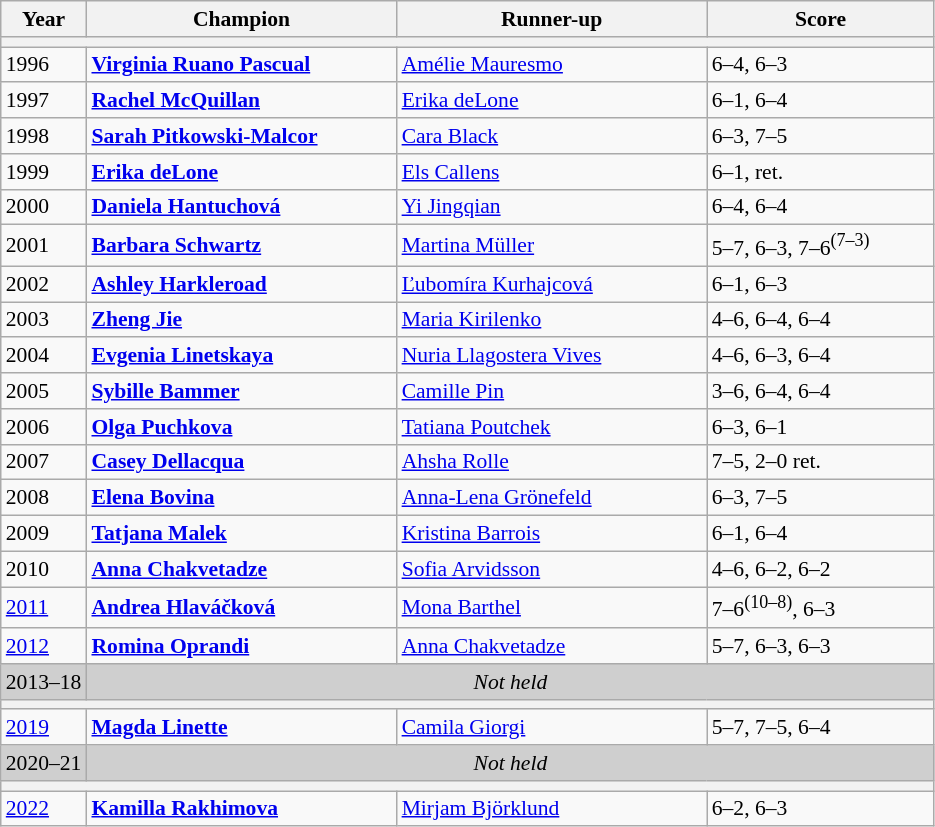<table class="wikitable" style="font-size:90%">
<tr>
<th>Year</th>
<th width="200">Champion</th>
<th width="200">Runner-up</th>
<th width="145">Score</th>
</tr>
<tr>
<th colspan="4"></th>
</tr>
<tr>
<td>1996</td>
<td> <strong><a href='#'>Virginia Ruano Pascual</a></strong></td>
<td> <a href='#'>Amélie Mauresmo</a></td>
<td>6–4, 6–3</td>
</tr>
<tr>
<td>1997</td>
<td> <strong><a href='#'>Rachel McQuillan</a></strong></td>
<td> <a href='#'>Erika deLone</a></td>
<td>6–1, 6–4</td>
</tr>
<tr>
<td>1998</td>
<td> <strong><a href='#'>Sarah Pitkowski-Malcor</a></strong></td>
<td> <a href='#'>Cara Black</a></td>
<td>6–3, 7–5</td>
</tr>
<tr>
<td>1999</td>
<td> <strong><a href='#'>Erika deLone</a></strong></td>
<td> <a href='#'>Els Callens</a></td>
<td>6–1, ret.</td>
</tr>
<tr>
<td>2000</td>
<td> <strong><a href='#'>Daniela Hantuchová</a></strong></td>
<td> <a href='#'>Yi Jingqian</a></td>
<td>6–4, 6–4</td>
</tr>
<tr>
<td>2001</td>
<td> <strong><a href='#'>Barbara Schwartz</a></strong></td>
<td> <a href='#'>Martina Müller</a></td>
<td>5–7, 6–3, 7–6<sup>(7–3)</sup></td>
</tr>
<tr>
<td>2002</td>
<td> <strong><a href='#'>Ashley Harkleroad</a></strong></td>
<td> <a href='#'>Ľubomíra Kurhajcová</a></td>
<td>6–1, 6–3</td>
</tr>
<tr>
<td>2003</td>
<td> <strong><a href='#'>Zheng Jie</a></strong></td>
<td> <a href='#'>Maria Kirilenko</a></td>
<td>4–6, 6–4, 6–4</td>
</tr>
<tr>
<td>2004</td>
<td> <strong><a href='#'>Evgenia Linetskaya</a></strong></td>
<td> <a href='#'>Nuria Llagostera Vives</a></td>
<td>4–6, 6–3, 6–4</td>
</tr>
<tr>
<td>2005</td>
<td> <strong><a href='#'>Sybille Bammer</a></strong></td>
<td> <a href='#'>Camille Pin</a></td>
<td>3–6, 6–4, 6–4</td>
</tr>
<tr>
<td>2006</td>
<td> <strong><a href='#'>Olga Puchkova</a></strong></td>
<td> <a href='#'>Tatiana Poutchek</a></td>
<td>6–3, 6–1</td>
</tr>
<tr>
<td>2007</td>
<td> <strong><a href='#'>Casey Dellacqua</a></strong></td>
<td> <a href='#'>Ahsha Rolle</a></td>
<td>7–5, 2–0 ret.</td>
</tr>
<tr>
<td>2008</td>
<td> <strong><a href='#'>Elena Bovina</a></strong></td>
<td> <a href='#'>Anna-Lena Grönefeld</a></td>
<td>6–3, 7–5</td>
</tr>
<tr>
<td>2009</td>
<td> <strong><a href='#'>Tatjana Malek</a></strong></td>
<td> <a href='#'>Kristina Barrois</a></td>
<td>6–1, 6–4</td>
</tr>
<tr>
<td>2010</td>
<td> <strong><a href='#'>Anna Chakvetadze</a></strong></td>
<td> <a href='#'>Sofia Arvidsson</a></td>
<td>4–6, 6–2, 6–2</td>
</tr>
<tr>
<td><a href='#'>2011</a></td>
<td> <strong><a href='#'>Andrea Hlaváčková</a></strong></td>
<td> <a href='#'>Mona Barthel</a></td>
<td>7–6<sup>(10–8)</sup>, 6–3</td>
</tr>
<tr>
<td><a href='#'>2012</a></td>
<td> <strong><a href='#'>Romina Oprandi</a></strong></td>
<td> <a href='#'>Anna Chakvetadze</a></td>
<td>5–7, 6–3, 6–3</td>
</tr>
<tr>
<td style="background:#cfcfcf">2013–18</td>
<td colspan=3 align=center style="background:#cfcfcf"><em>Not held</em></td>
</tr>
<tr>
<th colspan="4"></th>
</tr>
<tr>
<td><a href='#'>2019</a></td>
<td> <strong><a href='#'>Magda Linette</a></strong></td>
<td> <a href='#'>Camila Giorgi</a></td>
<td>5–7, 7–5, 6–4</td>
</tr>
<tr>
<td style="background:#cfcfcf">2020–21</td>
<td colspan=3 align=center style="background:#cfcfcf"><em>Not held</em></td>
</tr>
<tr>
<th colspan="4"></th>
</tr>
<tr>
<td><a href='#'>2022</a></td>
<td> <strong><a href='#'>Kamilla Rakhimova</a></strong></td>
<td> <a href='#'>Mirjam Björklund</a></td>
<td>6–2, 6–3</td>
</tr>
</table>
